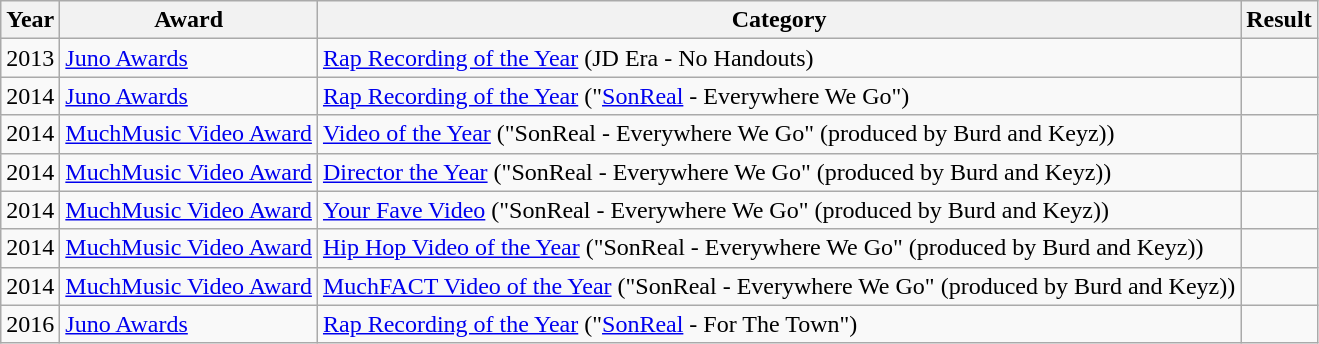<table class="wikitable">
<tr>
<th>Year</th>
<th>Award</th>
<th>Category</th>
<th>Result</th>
</tr>
<tr>
<td>2013</td>
<td><a href='#'>Juno Awards</a></td>
<td><a href='#'>Rap Recording of the Year</a> (JD Era - No Handouts)</td>
<td></td>
</tr>
<tr>
<td>2014</td>
<td><a href='#'>Juno Awards</a></td>
<td><a href='#'>Rap Recording of the Year</a> ("<a href='#'>SonReal</a> - Everywhere We Go")</td>
<td></td>
</tr>
<tr>
<td>2014</td>
<td><a href='#'>MuchMusic Video Award</a></td>
<td><a href='#'>Video of the Year</a> ("SonReal - Everywhere We Go" (produced by Burd and Keyz))</td>
<td></td>
</tr>
<tr>
<td>2014</td>
<td><a href='#'>MuchMusic Video Award</a></td>
<td><a href='#'>Director the Year</a> ("SonReal - Everywhere We Go" (produced by Burd and Keyz))</td>
<td></td>
</tr>
<tr>
<td>2014</td>
<td><a href='#'>MuchMusic Video Award</a></td>
<td><a href='#'>Your Fave Video</a> ("SonReal - Everywhere We Go" (produced by Burd and Keyz))</td>
<td></td>
</tr>
<tr>
<td>2014</td>
<td><a href='#'>MuchMusic Video Award</a></td>
<td><a href='#'>Hip Hop Video of the Year</a> ("SonReal - Everywhere We Go" (produced by Burd and Keyz))</td>
<td></td>
</tr>
<tr>
<td>2014</td>
<td><a href='#'>MuchMusic Video Award</a></td>
<td><a href='#'>MuchFACT Video of the Year</a> ("SonReal - Everywhere We Go" (produced by Burd and Keyz))</td>
<td></td>
</tr>
<tr>
<td>2016</td>
<td><a href='#'>Juno Awards</a></td>
<td><a href='#'>Rap Recording of the Year</a> ("<a href='#'>SonReal</a> - For The Town")</td>
<td></td>
</tr>
</table>
